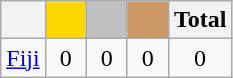<table class="wikitable">
<tr>
<th></th>
<th style="background-color:gold">        </th>
<th style="background-color:silver">      </th>
<th style="background-color:#CC9966">      </th>
<th>Total</th>
</tr>
<tr align="center">
<td> <a href='#'>Fiji</a></td>
<td>0</td>
<td>0</td>
<td>0</td>
<td>0</td>
</tr>
</table>
